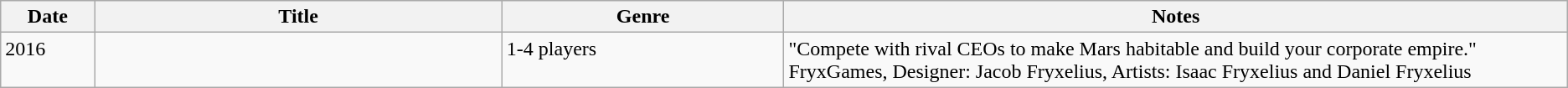<table class="wikitable sortable">
<tr>
<th style="width:6%;">Date</th>
<th style="width:26%;">Title</th>
<th style="width:18%;">Genre</th>
<th style="width:50%;">Notes</th>
</tr>
<tr valign="top">
<td>2016</td>
<td><em></em></td>
<td>1-4 players</td>
<td>"Compete with rival CEOs to make Mars habitable and build your corporate empire." FryxGames, Designer: Jacob Fryxelius, Artists: Isaac Fryxelius and Daniel Fryxelius </td>
</tr>
</table>
